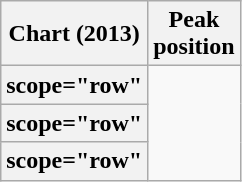<table class="wikitable plainrowheaders sortable">
<tr>
<th scope="col">Chart (2013)</th>
<th scope="col">Peak<br>position</th>
</tr>
<tr>
<th>scope="row"</th>
</tr>
<tr>
<th>scope="row"</th>
</tr>
<tr>
<th>scope="row"</th>
</tr>
</table>
